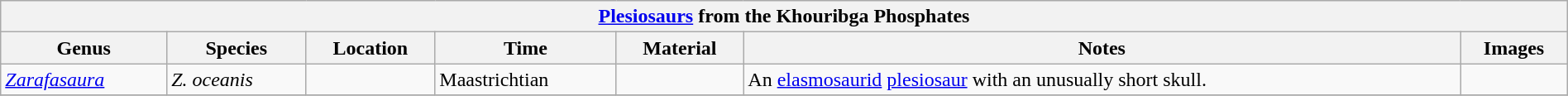<table class="wikitable"  style="margin:auto; width:100%;">
<tr>
<th colspan="7" align="center"><strong><a href='#'>Plesiosaurs</a> from the Khouribga Phosphates</strong></th>
</tr>
<tr>
<th>Genus</th>
<th>Species</th>
<th>Location</th>
<th>Time</th>
<th>Material</th>
<th>Notes</th>
<th>Images</th>
</tr>
<tr>
<td><em><a href='#'>Zarafasaura</a></em></td>
<td><em>Z. oceanis</em></td>
<td></td>
<td>Maastrichtian</td>
<td></td>
<td>An <a href='#'>elasmosaurid</a> <a href='#'>plesiosaur</a> with an unusually short skull.</td>
<td></td>
</tr>
<tr>
</tr>
</table>
